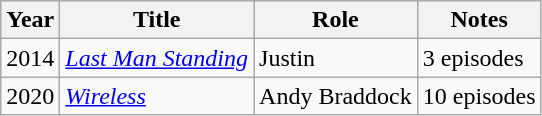<table class="wikitable sortable">
<tr>
<th>Year</th>
<th>Title</th>
<th>Role</th>
<th class="unsortable">Notes</th>
</tr>
<tr>
<td>2014</td>
<td><em><a href='#'>Last Man Standing</a></em></td>
<td>Justin</td>
<td>3 episodes</td>
</tr>
<tr>
<td>2020</td>
<td><em><a href='#'>Wireless</a></em></td>
<td>Andy Braddock</td>
<td>10 episodes</td>
</tr>
</table>
